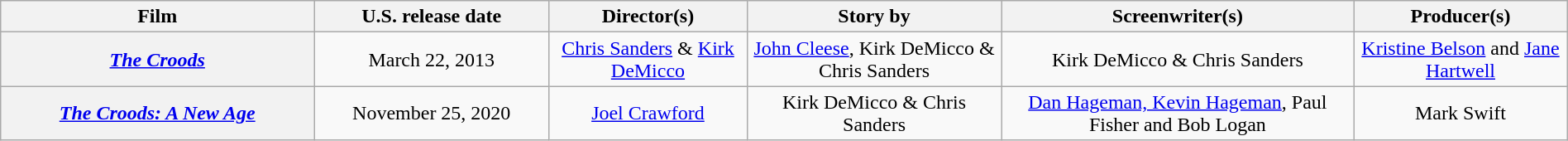<table class="wikitable plainrowheaders" style="text-align:center; width:100%;">
<tr>
<th scope="column" style="width:20%">Film</th>
<th style="width:15%">U.S. release date</th>
<th>Director(s)</th>
<th>Story by</th>
<th>Screenwriter(s)</th>
<th>Producer(s)</th>
</tr>
<tr>
<th><em><a href='#'>The Croods</a></em></th>
<td>March 22, 2013</td>
<td><a href='#'>Chris Sanders</a> & <a href='#'>Kirk DeMicco</a></td>
<td><a href='#'>John Cleese</a>, Kirk DeMicco & Chris Sanders</td>
<td>Kirk DeMicco & Chris Sanders</td>
<td><a href='#'>Kristine Belson</a> and <a href='#'>Jane Hartwell</a></td>
</tr>
<tr>
<th><em><a href='#'>The Croods: A New Age</a></em></th>
<td>November 25, 2020</td>
<td><a href='#'>Joel Crawford</a></td>
<td>Kirk DeMicco & Chris Sanders</td>
<td><a href='#'>Dan Hageman, Kevin Hageman</a>, Paul Fisher and Bob Logan</td>
<td>Mark Swift</td>
</tr>
</table>
